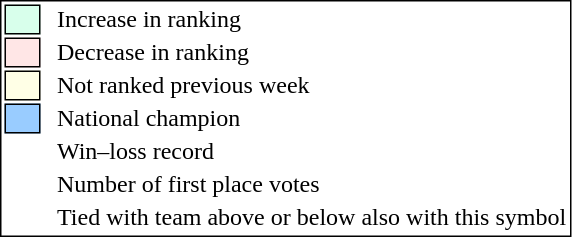<table style="border:1px solid black;">
<tr>
<td style="background:#D8FFEB; width:20px; border:1px solid black;"></td>
<td> </td>
<td>Increase in ranking</td>
</tr>
<tr>
<td style="background:#FFE6E6; width:20px; border:1px solid black;"></td>
<td> </td>
<td>Decrease in ranking</td>
</tr>
<tr>
<td style="background:#FFFFE6; width:20px; border:1px solid black;"></td>
<td> </td>
<td>Not ranked previous week</td>
</tr>
<tr>
<td style="background:#9cf; width:20px; border:1px solid black;"></td>
<td> </td>
<td>National champion</td>
</tr>
<tr>
<td></td>
<td> </td>
<td>Win–loss record</td>
</tr>
<tr>
<td></td>
<td> </td>
<td>Number of first place votes</td>
</tr>
<tr>
<td></td>
<td></td>
<td>Tied with team above or below also with this symbol</td>
</tr>
</table>
